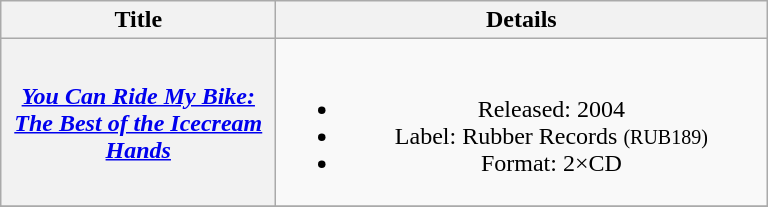<table class="wikitable plainrowheaders" style="text-align:center;" border="1">
<tr>
<th scope="col" style="width:11em;">Title</th>
<th scope="col" style="width:20em;">Details</th>
</tr>
<tr>
<th scope="row"><em><a href='#'>You Can Ride My Bike: The Best of the Icecream Hands</a></em></th>
<td><br><ul><li>Released: 2004</li><li>Label: Rubber Records <small>(RUB189)</small></li><li>Format: 2×CD</li></ul></td>
</tr>
<tr>
</tr>
</table>
